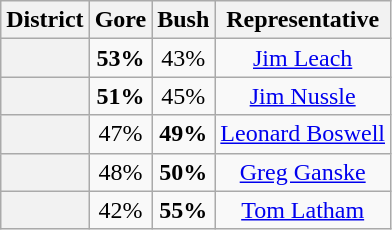<table class=wikitable>
<tr>
<th>District</th>
<th>Gore</th>
<th>Bush</th>
<th>Representative</th>
</tr>
<tr align=center>
<th></th>
<td><strong>53%</strong></td>
<td>43%</td>
<td><a href='#'>Jim Leach</a></td>
</tr>
<tr align=center>
<th></th>
<td><strong>51%</strong></td>
<td>45%</td>
<td><a href='#'>Jim Nussle</a></td>
</tr>
<tr align=center>
<th></th>
<td>47%</td>
<td><strong>49%</strong></td>
<td><a href='#'>Leonard Boswell</a></td>
</tr>
<tr align=center>
<th></th>
<td>48%</td>
<td><strong>50%</strong></td>
<td><a href='#'>Greg Ganske</a></td>
</tr>
<tr align=center>
<th></th>
<td>42%</td>
<td><strong>55%</strong></td>
<td><a href='#'>Tom Latham</a></td>
</tr>
</table>
